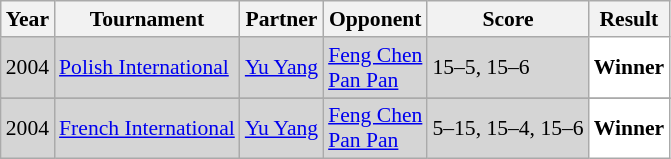<table class="sortable wikitable" style="font-size: 90%;">
<tr>
<th>Year</th>
<th>Tournament</th>
<th>Partner</th>
<th>Opponent</th>
<th>Score</th>
<th>Result</th>
</tr>
<tr style="background:#D5D5D5">
<td align="center">2004</td>
<td align="left"><a href='#'>Polish International</a></td>
<td align="left"> <a href='#'>Yu Yang</a></td>
<td align="left"> <a href='#'>Feng Chen</a> <br>  <a href='#'>Pan Pan</a></td>
<td align="left">15–5, 15–6</td>
<td style="text-align:left; background:white"> <strong>Winner</strong></td>
</tr>
<tr>
</tr>
<tr style="background:#D5D5D5">
<td align="center">2004</td>
<td align="left"><a href='#'>French International</a></td>
<td align="left"> <a href='#'>Yu Yang</a></td>
<td align="left"> <a href='#'>Feng Chen</a> <br>  <a href='#'>Pan Pan</a></td>
<td align="left">5–15, 15–4, 15–6</td>
<td style="text-align:left; background:white"> <strong>Winner</strong></td>
</tr>
</table>
